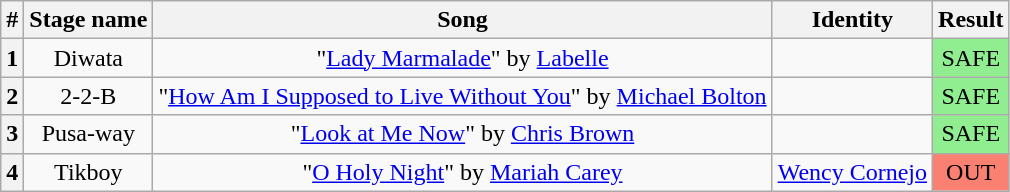<table class="wikitable" style="text-align: center;">
<tr>
<th>#</th>
<th>Stage name</th>
<th>Song</th>
<th>Identity</th>
<th>Result</th>
</tr>
<tr>
<th>1</th>
<td>Diwata</td>
<td>"<a href='#'>Lady Marmalade</a>" by <a href='#'>Labelle</a></td>
<td></td>
<td style="background:lightgreen;">SAFE</td>
</tr>
<tr>
<th>2</th>
<td>2-2-B</td>
<td>"<a href='#'>How Am I Supposed to Live Without You</a>" by <a href='#'>Michael Bolton</a></td>
<td></td>
<td style="background:lightgreen;">SAFE</td>
</tr>
<tr>
<th>3</th>
<td>Pusa-way</td>
<td>"<a href='#'>Look at Me Now</a>" by <a href='#'>Chris Brown</a></td>
<td></td>
<td style="background:lightgreen;">SAFE</td>
</tr>
<tr>
<th>4</th>
<td>Tikboy</td>
<td>"<a href='#'>O Holy Night</a>" by <a href='#'>Mariah Carey</a></td>
<td><a href='#'>Wency Cornejo</a></td>
<td style="background:salmon;">OUT</td>
</tr>
</table>
